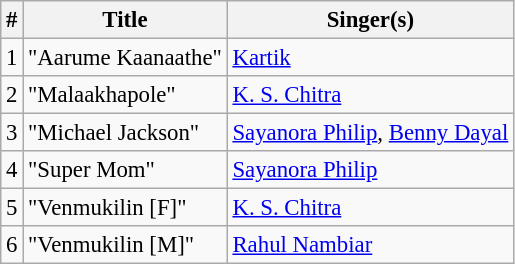<table class="wikitable" style="font-size:95%;">
<tr>
<th>#</th>
<th>Title</th>
<th>Singer(s)</th>
</tr>
<tr>
<td>1</td>
<td>"Aarume Kaanaathe"</td>
<td><a href='#'>Kartik</a></td>
</tr>
<tr>
<td>2</td>
<td>"Malaakhapole"</td>
<td><a href='#'>K. S. Chitra</a></td>
</tr>
<tr>
<td>3</td>
<td>"Michael Jackson"</td>
<td><a href='#'>Sayanora Philip</a>, <a href='#'>Benny Dayal</a></td>
</tr>
<tr>
<td>4</td>
<td>"Super Mom"</td>
<td><a href='#'>Sayanora Philip</a></td>
</tr>
<tr>
<td>5</td>
<td>"Venmukilin [F]"</td>
<td><a href='#'>K. S. Chitra</a></td>
</tr>
<tr>
<td>6</td>
<td>"Venmukilin [M]"</td>
<td><a href='#'>Rahul Nambiar</a></td>
</tr>
</table>
